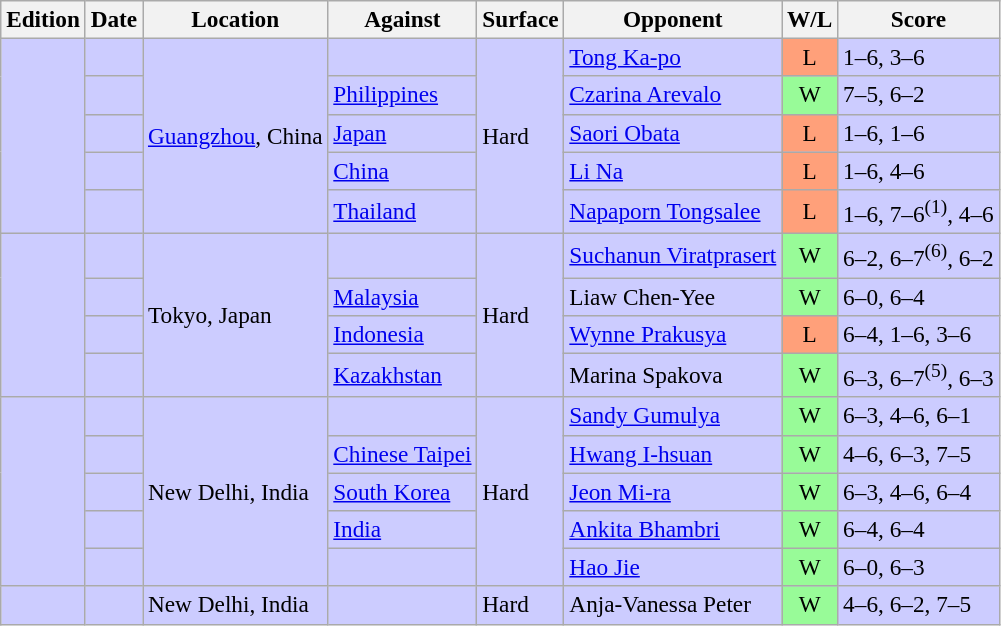<table class=wikitable style=font-size:97%>
<tr>
<th>Edition</th>
<th>Date</th>
<th>Location</th>
<th>Against</th>
<th>Surface</th>
<th>Opponent</th>
<th>W/L</th>
<th>Score</th>
</tr>
<tr style="background:#ccf;">
<td rowspan="5"></td>
<td></td>
<td rowspan="5"><a href='#'>Guangzhou</a>, China</td>
<td> </td>
<td rowspan="5">Hard</td>
<td> <a href='#'>Tong Ka-po</a></td>
<td style="text-align:center; background:#ffa07a;">L</td>
<td>1–6, 3–6</td>
</tr>
<tr style="background:#ccf;">
<td></td>
<td> <a href='#'>Philippines</a></td>
<td> <a href='#'>Czarina Arevalo</a></td>
<td style="text-align:center; background:#98fb98;">W</td>
<td>7–5, 6–2</td>
</tr>
<tr style="background:#ccf;">
<td></td>
<td> <a href='#'>Japan</a></td>
<td> <a href='#'>Saori Obata</a></td>
<td style="text-align:center; background:#ffa07a;">L</td>
<td>1–6, 1–6</td>
</tr>
<tr style="background:#ccf;">
<td></td>
<td> <a href='#'>China</a></td>
<td> <a href='#'>Li Na</a></td>
<td style="text-align:center; background:#ffa07a;">L</td>
<td>1–6, 4–6</td>
</tr>
<tr style="background:#ccf;">
<td></td>
<td> <a href='#'>Thailand</a></td>
<td> <a href='#'>Napaporn Tongsalee</a></td>
<td style="text-align:center; background:#ffa07a;">L</td>
<td>1–6, 7–6<sup>(1)</sup>, 4–6</td>
</tr>
<tr style="background:#ccf;">
<td rowspan="4"></td>
<td></td>
<td rowspan="4">Tokyo, Japan</td>
<td> </td>
<td rowspan="4">Hard</td>
<td> <a href='#'>Suchanun Viratprasert</a></td>
<td style="text-align:center; background:#98fb98;">W</td>
<td>6–2, 6–7<sup>(6)</sup>, 6–2</td>
</tr>
<tr style="background:#ccf;">
<td></td>
<td> <a href='#'>Malaysia</a></td>
<td> Liaw Chen-Yee</td>
<td style="text-align:center; background:#98fb98;">W</td>
<td>6–0, 6–4</td>
</tr>
<tr style="background:#ccf;">
<td></td>
<td> <a href='#'>Indonesia</a></td>
<td> <a href='#'>Wynne Prakusya</a></td>
<td style="text-align:center; background:#ffa07a;">L</td>
<td>6–4, 1–6, 3–6</td>
</tr>
<tr style="background:#ccf;">
<td></td>
<td> <a href='#'>Kazakhstan</a></td>
<td> Marina Spakova</td>
<td style="text-align:center; background:#98fb98;">W</td>
<td>6–3, 6–7<sup>(5)</sup>, 6–3</td>
</tr>
<tr style="background:#ccf;">
<td rowspan="5"></td>
<td></td>
<td rowspan="5">New Delhi, India</td>
<td> </td>
<td rowspan="5">Hard</td>
<td> <a href='#'>Sandy Gumulya</a></td>
<td style="text-align:center; background:#98fb98;">W</td>
<td>6–3, 4–6, 6–1</td>
</tr>
<tr style="background:#ccf;">
<td></td>
<td> <a href='#'>Chinese Taipei</a></td>
<td> <a href='#'>Hwang I-hsuan</a></td>
<td style="text-align:center; background:#98fb98;">W</td>
<td>4–6, 6–3, 7–5</td>
</tr>
<tr style="background:#ccf;">
<td></td>
<td> <a href='#'>South Korea</a></td>
<td> <a href='#'>Jeon Mi-ra</a></td>
<td style="text-align:center; background:#98fb98;">W</td>
<td>6–3, 4–6, 6–4</td>
</tr>
<tr style="background:#ccf;">
<td></td>
<td> <a href='#'>India</a></td>
<td> <a href='#'>Ankita Bhambri</a></td>
<td style="text-align:center; background:#98fb98;">W</td>
<td>6–4, 6–4</td>
</tr>
<tr style="background:#ccf;">
<td></td>
<td> </td>
<td> <a href='#'>Hao Jie</a></td>
<td style="text-align:center; background:#98fb98;">W</td>
<td>6–0, 6–3</td>
</tr>
<tr style="background:#ccf;">
<td rowspan="5"></td>
<td></td>
<td rowspan="5">New Delhi, India</td>
<td> </td>
<td rowspan="5">Hard</td>
<td> Anja-Vanessa Peter</td>
<td style="text-align:center; background:#98fb98;">W</td>
<td>4–6, 6–2, 7–5</td>
</tr>
</table>
